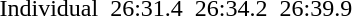<table>
<tr>
<td>Individual <br></td>
<td></td>
<td>26:31.4</td>
<td></td>
<td>26:34.2</td>
<td></td>
<td>26:39.9</td>
</tr>
</table>
